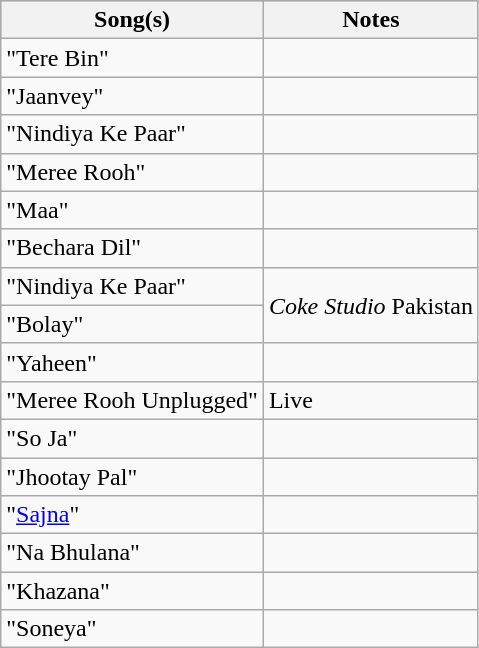<table class="wikitable">
<tr style="background:#b0c4de; text-align:center;">
<th>Song(s)</th>
<th>Notes</th>
</tr>
<tr>
<td>"Tere Bin"</td>
<td></td>
</tr>
<tr>
<td>"Jaanvey"</td>
<td></td>
</tr>
<tr>
<td>"Nindiya Ke Paar"</td>
<td></td>
</tr>
<tr>
<td>"Meree Rooh"</td>
<td></td>
</tr>
<tr>
<td>"Maa"</td>
<td></td>
</tr>
<tr>
<td>"Bechara Dil"</td>
<td></td>
</tr>
<tr>
<td>"Nindiya Ke Paar"</td>
<td rowspan="2"><em>Coke Studio</em> Pakistan</td>
</tr>
<tr>
<td>"Bolay"</td>
</tr>
<tr>
<td>"Yaheen"</td>
<td></td>
</tr>
<tr>
<td>"Meree Rooh Unplugged"</td>
<td>Live</td>
</tr>
<tr>
<td>"So Ja"</td>
<td></td>
</tr>
<tr>
<td>"Jhootay Pal"</td>
<td></td>
</tr>
<tr>
<td>"<a href='#'>Sajna</a>"</td>
<td></td>
</tr>
<tr>
<td>"Na Bhulana"</td>
<td></td>
</tr>
<tr>
<td>"Khazana"</td>
<td></td>
</tr>
<tr>
<td>"Soneya"</td>
<td></td>
</tr>
</table>
